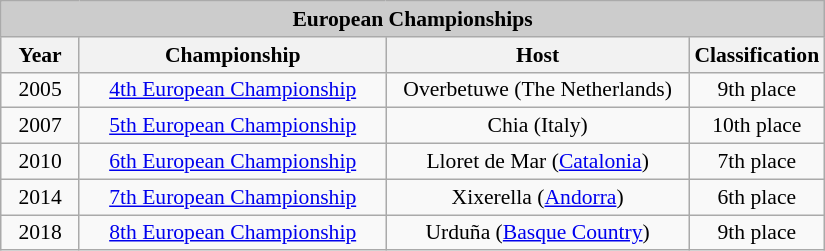<table class="wikitable" style=font-size:90% width=550>
<tr align=center style="background:#cccccc;">
<td colspan=4><strong>European Championships</strong></td>
</tr>
<tr align=center style="background:#eeeeee;">
<th width=10%>Year</th>
<th width=40%>Championship</th>
<th width=40%>Host</th>
<th width=10%>Classification</th>
</tr>
<tr align=center>
<td>2005</td>
<td><a href='#'>4th European Championship</a></td>
<td>Overbetuwe (The Netherlands)</td>
<td>9th place</td>
</tr>
<tr align=center>
<td>2007</td>
<td><a href='#'>5th European Championship</a></td>
<td>Chia (Italy)</td>
<td>10th place</td>
</tr>
<tr align=center>
<td>2010</td>
<td><a href='#'>6th European Championship</a></td>
<td>Lloret de Mar (<a href='#'>Catalonia</a>)</td>
<td>7th place</td>
</tr>
<tr align=center>
<td>2014</td>
<td><a href='#'>7th European Championship</a></td>
<td>Xixerella (<a href='#'>Andorra</a>)</td>
<td>6th place</td>
</tr>
<tr align=center>
<td>2018</td>
<td><a href='#'>8th European Championship</a></td>
<td>Urduña (<a href='#'>Basque Country</a>)</td>
<td>9th place</td>
</tr>
</table>
